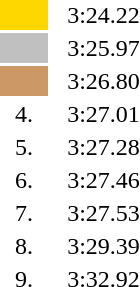<table style="text-align:center">
<tr>
<td width=30 bgcolor=gold></td>
<td align=left></td>
<td width=60>3:24.22</td>
</tr>
<tr>
<td bgcolor=silver></td>
<td align=left></td>
<td>3:25.97</td>
</tr>
<tr>
<td bgcolor=cc9966></td>
<td align=left></td>
<td>3:26.80</td>
</tr>
<tr>
<td>4.</td>
<td align=left></td>
<td>3:27.01</td>
</tr>
<tr>
<td>5.</td>
<td align=left></td>
<td>3:27.28</td>
</tr>
<tr>
<td>6.</td>
<td align=left></td>
<td>3:27.46</td>
</tr>
<tr>
<td>7.</td>
<td align=left></td>
<td>3:27.53</td>
</tr>
<tr>
<td>8.</td>
<td align=left></td>
<td>3:29.39</td>
</tr>
<tr>
<td>9.</td>
<td align=left></td>
<td>3:32.92</td>
</tr>
</table>
